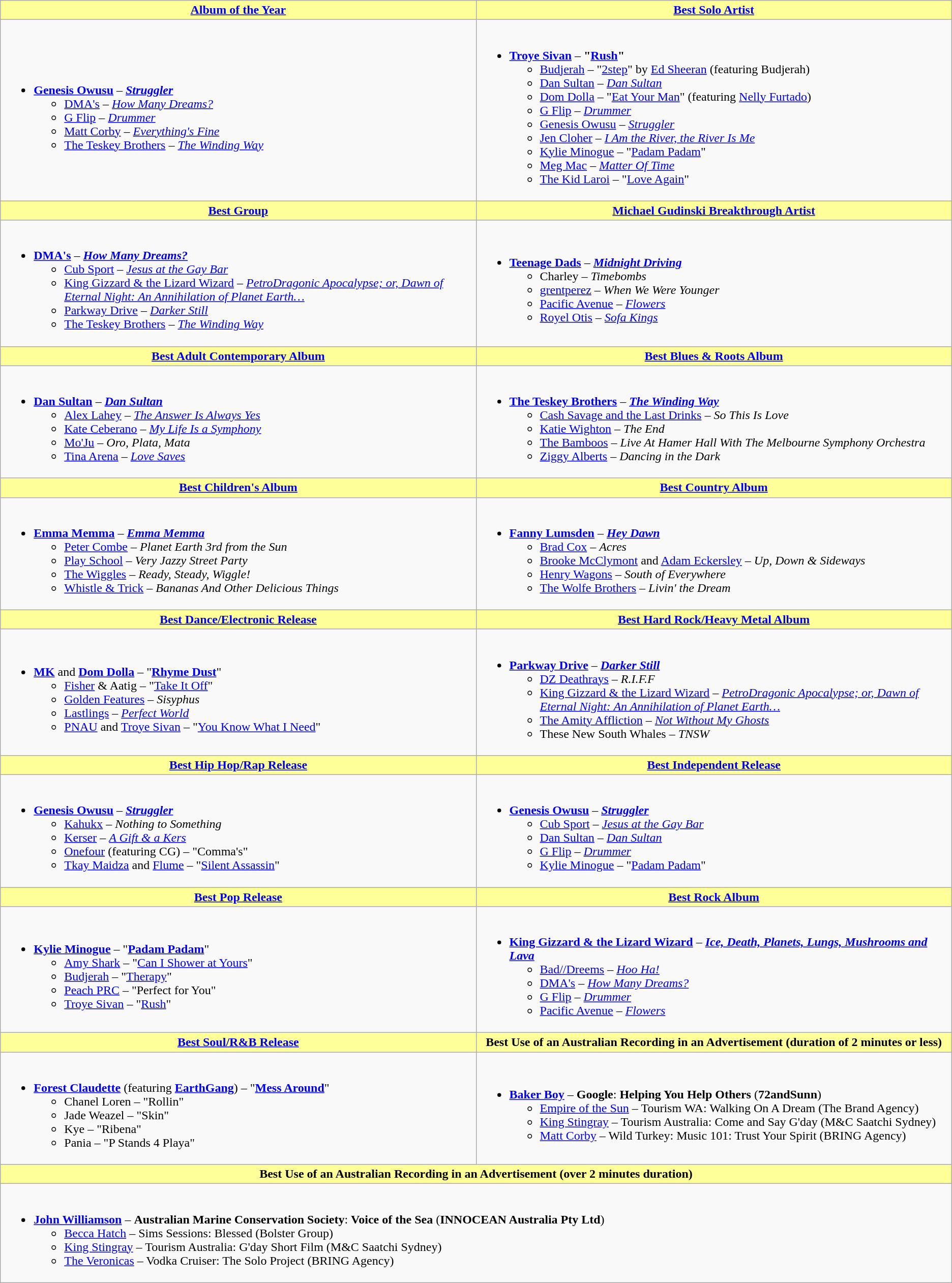<table class=wikitable style="width="100%">
<tr>
<th style="background:#ff9; width=;"50%"><a href='#'>Album of the Year</a></th>
<th style="background:#ff9; width=;"50%"><a href='#'>Best Solo Artist</a></th>
</tr>
<tr>
<td><br><ul><li><strong><a href='#'>Genesis Owusu</a></strong> – <strong><em><a href='#'>Struggler</a></em></strong><ul><li><a href='#'>DMA's</a> – <em><a href='#'>How Many Dreams?</a></em></li><li><a href='#'>G Flip</a> – <em><a href='#'>Drummer</a></em></li><li><a href='#'>Matt Corby</a> – <em><a href='#'>Everything's Fine</a></em></li><li><a href='#'>The Teskey Brothers</a> – <em><a href='#'>The Winding Way</a></em></li></ul></li></ul></td>
<td><br><ul><li><strong><a href='#'>Troye Sivan</a></strong> – <strong>"<a href='#'>Rush</a>"</strong><ul><li><a href='#'>Budjerah</a> – "<a href='#'>2step</a>" by <a href='#'>Ed Sheeran</a> (featuring Budjerah)</li><li><a href='#'>Dan Sultan</a> – <em><a href='#'>Dan Sultan</a></em></li><li><a href='#'>Dom Dolla</a> – "<a href='#'>Eat Your Man</a>" (featuring <a href='#'>Nelly Furtado</a>)</li><li><a href='#'>G Flip</a> – <em><a href='#'>Drummer</a></em></li><li><a href='#'>Genesis Owusu</a> – <em><a href='#'>Struggler</a></em></li><li><a href='#'>Jen Cloher</a> – <em><a href='#'>I Am the River, the River Is Me</a></em></li><li><a href='#'>Kylie Minogue</a> – "<a href='#'>Padam Padam</a>"</li><li><a href='#'>Meg Mac</a> – <em><a href='#'>Matter Of Time</a></em></li><li><a href='#'>The Kid Laroi</a> – "<a href='#'>Love Again</a>"</li></ul></li></ul></td>
</tr>
<tr>
<th style="background:#ff9; width=;"50%"><a href='#'>Best Group</a></th>
<th style="background:#ff9; width=;"50%"><a href='#'>Michael Gudinski Breakthrough Artist</a></th>
</tr>
<tr>
<td><br><ul><li><strong><a href='#'>DMA's</a></strong> – <strong><em><a href='#'>How Many Dreams?</a></em></strong><ul><li><a href='#'>Cub Sport</a> – <em><a href='#'>Jesus at the Gay Bar</a></em></li><li><a href='#'>King Gizzard & the Lizard Wizard</a> – <em><a href='#'>PetroDragonic Apocalypse; or, Dawn of Eternal Night: An Annihilation of Planet Earth…</a></em></li><li><a href='#'>Parkway Drive</a> – <em><a href='#'>Darker Still</a></em></li><li><a href='#'>The Teskey Brothers</a> – <em><a href='#'>The Winding Way</a></em></li></ul></li></ul></td>
<td><br><ul><li><strong><a href='#'>Teenage Dads</a></strong> – <strong><em><a href='#'>Midnight Driving</a></em></strong><ul><li>Charley – <em>Timebombs</em></li><li><a href='#'>grentperez</a> – <em>When We Were Younger</em></li><li><a href='#'>Pacific Avenue</a> – <em><a href='#'>Flowers</a></em></li><li><a href='#'>Royel Otis</a> – <em><a href='#'>Sofa Kings</a></em></li></ul></li></ul></td>
</tr>
<tr>
<th style="background:#ff9; width=;"50%"><a href='#'>Best Adult Contemporary Album</a></th>
<th style="background:#ff9; width=;"50%"><a href='#'>Best Blues & Roots Album</a></th>
</tr>
<tr>
<td><br><ul><li><strong><a href='#'>Dan Sultan</a></strong> – <strong><em><a href='#'>Dan Sultan</a></em></strong><ul><li><a href='#'>Alex Lahey</a> – <em><a href='#'>The Answer Is Always Yes</a></em></li><li><a href='#'>Kate Ceberano</a> – <em><a href='#'>My Life Is a Symphony</a></em></li><li><a href='#'>Mo'Ju</a> – <em>Oro, Plata, Mata</em></li><li><a href='#'>Tina Arena</a> – <em><a href='#'>Love Saves</a></em></li></ul></li></ul></td>
<td><br><ul><li><strong><a href='#'>The Teskey Brothers</a></strong> – <strong><em><a href='#'>The Winding Way</a></em></strong><ul><li><a href='#'>Cash Savage and the Last Drinks</a> – <em>So This Is Love</em></li><li><a href='#'>Katie Wighton</a> – <em>The End</em></li><li><a href='#'>The Bamboos</a> – <em>Live At Hamer Hall With The Melbourne Symphony Orchestra</em></li><li><a href='#'>Ziggy Alberts</a> – <em>Dancing in the Dark</em></li></ul></li></ul></td>
</tr>
<tr>
<th style="background:#ff9; width=;"50%"><a href='#'>Best Children's Album</a></th>
<th style="background:#ff9; width=;"50%"><a href='#'>Best Country Album</a></th>
</tr>
<tr>
<td><br><ul><li><strong><a href='#'>Emma Memma</a></strong> – <strong><em><a href='#'>Emma Memma</a></em></strong><ul><li><a href='#'>Peter Combe</a> – <em>Planet Earth 3rd from the Sun</em></li><li><a href='#'>Play School</a> – <em>Very Jazzy Street Party</em></li><li><a href='#'>The Wiggles</a> – <em>Ready, Steady, Wiggle!</em></li><li><a href='#'>Whistle & Trick</a> – <em>Bananas And Other Delicious Things</em></li></ul></li></ul></td>
<td><br><ul><li><strong><a href='#'>Fanny Lumsden</a></strong> – <strong><em><a href='#'>Hey Dawn</a></em></strong><ul><li><a href='#'>Brad Cox</a> – <em>Acres</em></li><li><a href='#'>Brooke McClymont</a> and <a href='#'>Adam Eckersley</a> – <em>Up, Down & Sideways</em></li><li><a href='#'>Henry Wagons</a> – <em>South of Everywhere</em></li><li><a href='#'>The Wolfe Brothers</a> – <em>Livin' the Dream</em></li></ul></li></ul></td>
</tr>
<tr>
<th style="background:#ff9; width=;"50%"><a href='#'>Best Dance/Electronic Release</a></th>
<th style="background:#ff9; width=;"50%"><a href='#'>Best Hard Rock/Heavy Metal Album</a></th>
</tr>
<tr>
<td><br><ul><li><strong><a href='#'>MK</a></strong> and <strong><a href='#'>Dom Dolla</a></strong> – "<strong><a href='#'>Rhyme Dust</a></strong>"<ul><li><a href='#'>Fisher</a> & Aatig – "<a href='#'>Take It Off</a>"</li><li><a href='#'>Golden Features</a> – <em>Sisyphus</em></li><li><a href='#'>Lastlings</a> – <em><a href='#'>Perfect World</a></em></li><li><a href='#'>PNAU</a> and <a href='#'>Troye Sivan</a> – "<a href='#'>You Know What I Need</a>"</li></ul></li></ul></td>
<td><br><ul><li><strong><a href='#'>Parkway Drive</a></strong> – <strong><em><a href='#'>Darker Still</a></em></strong><ul><li><a href='#'>DZ Deathrays</a> – <em>R.I.F.F</em></li><li><a href='#'>King Gizzard & the Lizard Wizard</a> – <em><a href='#'>PetroDragonic Apocalypse; or, Dawn of Eternal Night: An Annihilation of Planet Earth…</a></em></li><li><a href='#'>The Amity Affliction</a> – <em><a href='#'>Not Without My Ghosts</a></em></li><li>These New South Whales – <em>TNSW</em></li></ul></li></ul></td>
</tr>
<tr>
<th style="background:#ff9; width=;"50%"><a href='#'>Best Hip Hop/Rap Release</a></th>
<th style="background:#ff9; width=;"50%"><a href='#'>Best Independent Release</a></th>
</tr>
<tr>
<td><br><ul><li><strong><a href='#'>Genesis Owusu</a></strong> – <strong><em><a href='#'>Struggler</a></em></strong><ul><li><a href='#'>Kahukx</a> – <em>Nothing to Something</em></li><li><a href='#'>Kerser</a> – <em><a href='#'>A Gift & a Kers</a></em></li><li><a href='#'>Onefour</a> (featuring CG) – "Comma's"</li><li><a href='#'>Tkay Maidza</a> and <a href='#'>Flume</a> – "<a href='#'>Silent Assassin</a>"</li></ul></li></ul></td>
<td><br><ul><li><strong><a href='#'>Genesis Owusu</a></strong> – <strong><em><a href='#'>Struggler</a></em></strong><ul><li><a href='#'>Cub Sport</a> – <em><a href='#'>Jesus at the Gay Bar</a></em></li><li><a href='#'>Dan Sultan</a> – <em><a href='#'>Dan Sultan</a></em></li><li><a href='#'>G Flip</a> – <em><a href='#'>Drummer</a></em></li><li><a href='#'>Kylie Minogue</a> – "<a href='#'>Padam Padam</a>"</li></ul></li></ul></td>
</tr>
<tr>
<th style="background:#ff9; width=;"50%"><a href='#'>Best Pop Release</a></th>
<th style="background:#ff9; width=;"50%"><a href='#'>Best Rock Album</a></th>
</tr>
<tr>
<td><br><ul><li><strong><a href='#'>Kylie Minogue</a></strong> – "<strong><a href='#'>Padam Padam</a></strong>"<ul><li><a href='#'>Amy Shark</a> – "<a href='#'>Can I Shower at Yours</a>"</li><li><a href='#'>Budjerah</a> – "<a href='#'>Therapy</a>"</li><li><a href='#'>Peach PRC</a> – "Perfect for You"</li><li><a href='#'>Troye Sivan</a> – "<a href='#'>Rush</a>"</li></ul></li></ul></td>
<td><br><ul><li><strong><a href='#'>King Gizzard & the Lizard Wizard</a></strong> – <strong><em><a href='#'>Ice, Death, Planets, Lungs, Mushrooms and Lava</a></em></strong><ul><li><a href='#'>Bad//Dreems</a> – <em><a href='#'>Hoo Ha!</a></em></li><li><a href='#'>DMA's</a> – <em><a href='#'>How Many Dreams?</a></em></li><li><a href='#'>G Flip</a> – <em><a href='#'>Drummer</a></em></li><li><a href='#'>Pacific Avenue</a> – <em><a href='#'>Flowers</a></em></li></ul></li></ul></td>
</tr>
<tr>
<th style="background:#ff9; width=;" ! 50% "><a href='#'>Best Soul/R&B Release</a></th>
<th style="background:#ff9; width=;" ! 50% ">Best Use of an Australian Recording in an Advertisement (duration of 2 minutes or less)</th>
</tr>
<tr>
<td><br><ul><li><strong><a href='#'>Forest Claudette</a></strong> (featuring <strong><a href='#'>EarthGang</a></strong>) – "<strong><a href='#'>Mess Around</a></strong>"<ul><li>Chanel Loren – "Rollin"</li><li>Jade Weazel – "Skin"</li><li>Kye – "Ribena"</li><li>Pania – "P Stands 4 Playa"</li></ul></li></ul></td>
<td><br><ul><li><strong><a href='#'>Baker Boy</a></strong> – <strong>Google</strong>: <strong>Helping You Help Others</strong> (<strong>72andSunn</strong>)<ul><li><a href='#'>Empire of the Sun</a> – Tourism WA: Walking On A Dream (The Brand Agency)</li><li><a href='#'>King Stingray</a> – Tourism Australia: Come and Say G'day (M&C Saatchi Sydney)</li><li><a href='#'>Matt Corby</a> – Wild Turkey: Music 101: Trust Your Spirit (BRING Agency)</li></ul></li></ul></td>
</tr>
<tr>
<th colspan="2" style="background:#ff9; width=;" ! 50% ">Best Use of an Australian Recording in an Advertisement (over 2 minutes duration)</th>
</tr>
<tr>
<td colspan="2"><br><ul><li><strong><a href='#'>John Williamson</a></strong> – <strong>Australian Marine Conservation Society</strong>: <strong>Voice of the Sea</strong> (<strong>INNOCEAN Australia Pty Ltd</strong>)<ul><li><a href='#'>Becca Hatch</a> – Sims Sessions: Blessed (Bolster Group)</li><li><a href='#'>King Stingray</a> – Tourism Australia: G'day Short Film (M&C Saatchi Sydney)</li><li><a href='#'>The Veronicas</a> – Vodka Cruiser: The Solo Project (BRING Agency)</li></ul></li></ul></td>
</tr>
</table>
